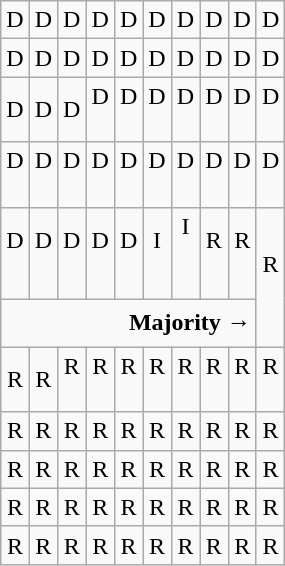<table class="wikitable" style="text-align:center;">
<tr>
<td width=10% >D</td>
<td width=10% >D</td>
<td width=10% >D</td>
<td width=10% >D</td>
<td width=10% >D</td>
<td width=10% >D</td>
<td width=10% >D</td>
<td width=10% >D</td>
<td width=10% >D</td>
<td width=10% >D</td>
</tr>
<tr>
<td>D</td>
<td>D</td>
<td>D</td>
<td>D</td>
<td>D</td>
<td>D</td>
<td>D</td>
<td>D</td>
<td>D</td>
<td>D</td>
</tr>
<tr>
<td>D</td>
<td>D</td>
<td>D</td>
<td>D<br><br></td>
<td>D<br><br></td>
<td>D<br><br></td>
<td>D<br><br></td>
<td>D<br><br></td>
<td>D<br><br></td>
<td>D<br><br></td>
</tr>
<tr>
<td>D<br><br></td>
<td>D<br><br></td>
<td>D<br><br></td>
<td>D<br><br></td>
<td>D<br><br></td>
<td>D<br><br></td>
<td>D<br><br></td>
<td>D<br><br></td>
<td>D<br><br></td>
<td>D<br><br></td>
</tr>
<tr>
<td>D<br><br></td>
<td>D<br><br></td>
<td>D<br><br></td>
<td>D<br><br></td>
<td>D<br><br></td>
<td>I<br><br></td>
<td>I<br><br><br></td>
<td>R<br><br></td>
<td>R<br><br></td>
<td rowspan=2 >R<br><br></td>
</tr>
<tr style="height:2em">
<td colspan=9 style="text-align:right"><strong>Majority →</strong></td>
</tr>
<tr>
<td>R</td>
<td>R</td>
<td>R<br><br></td>
<td>R<br><br></td>
<td>R<br><br></td>
<td>R<br><br></td>
<td>R<br><br></td>
<td>R<br><br></td>
<td>R<br><br></td>
<td>R<br><br></td>
</tr>
<tr>
<td>R</td>
<td>R</td>
<td>R</td>
<td>R</td>
<td>R</td>
<td>R</td>
<td>R</td>
<td>R</td>
<td>R</td>
<td>R</td>
</tr>
<tr>
<td>R</td>
<td>R</td>
<td>R</td>
<td>R</td>
<td>R</td>
<td>R</td>
<td>R</td>
<td>R</td>
<td>R</td>
<td>R</td>
</tr>
<tr>
<td>R</td>
<td>R</td>
<td>R</td>
<td>R</td>
<td>R</td>
<td>R</td>
<td>R</td>
<td>R</td>
<td>R</td>
<td>R</td>
</tr>
<tr>
<td>R</td>
<td>R</td>
<td>R</td>
<td>R</td>
<td>R</td>
<td>R</td>
<td>R</td>
<td>R</td>
<td>R</td>
<td>R</td>
</tr>
</table>
